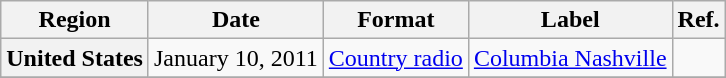<table class="wikitable plainrowheaders">
<tr>
<th scope="col">Region</th>
<th scope="col">Date</th>
<th scope="col">Format</th>
<th scope="col">Label</th>
<th scope="col">Ref.</th>
</tr>
<tr>
<th scope="row">United States</th>
<td>January 10, 2011</td>
<td><a href='#'>Country radio</a></td>
<td><a href='#'>Columbia Nashville</a></td>
<td></td>
</tr>
<tr>
</tr>
</table>
